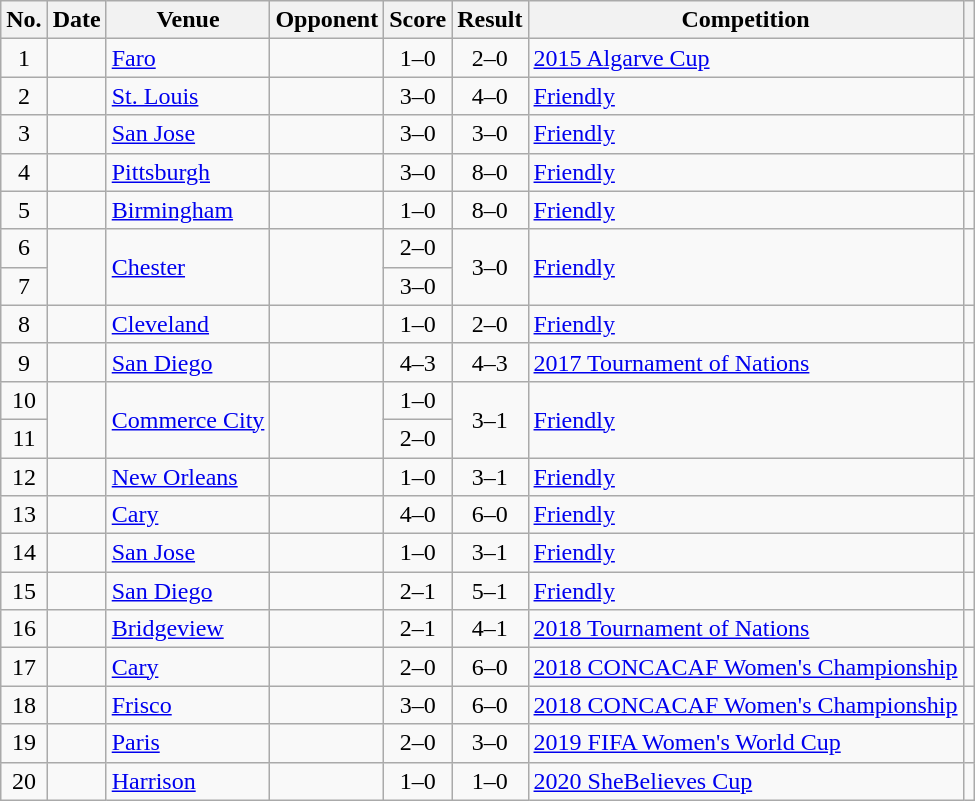<table class="wikitable sortable">
<tr>
<th scope="col">No.</th>
<th scope="col">Date</th>
<th scope="col">Venue</th>
<th scope="col">Opponent</th>
<th scope="col">Score</th>
<th scope="col">Result</th>
<th scope="col">Competition</th>
<th scope="col" class="unsortable"></th>
</tr>
<tr>
<td style="text-align:center">1</td>
<td></td>
<td><a href='#'>Faro</a></td>
<td></td>
<td style="text-align:center">1–0</td>
<td style="text-align:center">2–0</td>
<td><a href='#'>2015 Algarve Cup</a></td>
<td></td>
</tr>
<tr>
<td style="text-align:center">2</td>
<td></td>
<td><a href='#'>St. Louis</a></td>
<td></td>
<td style="text-align:center">3–0</td>
<td style="text-align:center">4–0</td>
<td><a href='#'>Friendly</a></td>
<td></td>
</tr>
<tr>
<td style="text-align:center">3</td>
<td></td>
<td><a href='#'>San Jose</a></td>
<td></td>
<td style="text-align:center">3–0</td>
<td style="text-align:center">3–0</td>
<td><a href='#'>Friendly</a></td>
<td></td>
</tr>
<tr>
<td style="text-align:center">4</td>
<td></td>
<td><a href='#'>Pittsburgh</a></td>
<td></td>
<td style="text-align:center">3–0</td>
<td style="text-align:center">8–0</td>
<td><a href='#'>Friendly</a></td>
<td></td>
</tr>
<tr>
<td style="text-align:center">5</td>
<td></td>
<td><a href='#'>Birmingham</a></td>
<td></td>
<td style="text-align:center">1–0</td>
<td style="text-align:center">8–0</td>
<td><a href='#'>Friendly</a></td>
<td></td>
</tr>
<tr>
<td style="text-align:center">6</td>
<td rowspan="2"></td>
<td rowspan="2"><a href='#'>Chester</a></td>
<td rowspan="2"></td>
<td style="text-align:center">2–0</td>
<td rowspan="2" style="text-align:center">3–0</td>
<td rowspan="2"><a href='#'>Friendly</a></td>
<td rowspan="2"></td>
</tr>
<tr>
<td style="text-align:center">7</td>
<td style="text-align:center">3–0</td>
</tr>
<tr>
<td style="text-align:center">8</td>
<td></td>
<td><a href='#'>Cleveland</a></td>
<td></td>
<td style="text-align:center">1–0</td>
<td style="text-align:center">2–0</td>
<td><a href='#'>Friendly</a></td>
<td></td>
</tr>
<tr>
<td style="text-align:center">9</td>
<td></td>
<td><a href='#'>San Diego</a></td>
<td></td>
<td style="text-align:center">4–3</td>
<td style="text-align:center">4–3</td>
<td><a href='#'>2017 Tournament of Nations</a></td>
<td></td>
</tr>
<tr>
<td style="text-align:center">10</td>
<td rowspan="2"></td>
<td rowspan="2"><a href='#'>Commerce City</a></td>
<td rowspan="2"></td>
<td style="text-align:center">1–0</td>
<td rowspan="2" style="text-align:center">3–1</td>
<td rowspan="2"><a href='#'>Friendly</a></td>
<td rowspan="2"></td>
</tr>
<tr>
<td style="text-align:center">11</td>
<td style="text-align:center">2–0</td>
</tr>
<tr>
<td style="text-align:center">12</td>
<td></td>
<td><a href='#'>New Orleans</a></td>
<td></td>
<td style="text-align:center">1–0</td>
<td style="text-align:center">3–1</td>
<td><a href='#'>Friendly</a></td>
<td></td>
</tr>
<tr>
<td style="text-align:center">13</td>
<td></td>
<td><a href='#'>Cary</a></td>
<td></td>
<td style="text-align:center">4–0</td>
<td style="text-align:center">6–0</td>
<td><a href='#'>Friendly</a></td>
<td></td>
</tr>
<tr>
<td style="text-align:center">14</td>
<td></td>
<td><a href='#'>San Jose</a></td>
<td></td>
<td style="text-align:center">1–0</td>
<td style="text-align:center">3–1</td>
<td><a href='#'>Friendly</a></td>
<td></td>
</tr>
<tr>
<td style="text-align:center">15</td>
<td></td>
<td><a href='#'>San Diego</a></td>
<td></td>
<td style="text-align:center">2–1</td>
<td style="text-align:center">5–1</td>
<td><a href='#'>Friendly</a></td>
<td></td>
</tr>
<tr>
<td style="text-align:center">16</td>
<td></td>
<td><a href='#'>Bridgeview</a></td>
<td></td>
<td style="text-align:center">2–1</td>
<td style="text-align:center">4–1</td>
<td><a href='#'>2018 Tournament of Nations</a></td>
<td></td>
</tr>
<tr>
<td style="text-align:center">17</td>
<td></td>
<td><a href='#'>Cary</a></td>
<td></td>
<td style="text-align:center">2–0</td>
<td style="text-align:center">6–0</td>
<td><a href='#'>2018 CONCACAF Women's Championship</a></td>
<td></td>
</tr>
<tr>
<td style="text-align:center">18</td>
<td></td>
<td><a href='#'>Frisco</a></td>
<td></td>
<td style="text-align:center">3–0</td>
<td style="text-align:center">6–0</td>
<td><a href='#'>2018 CONCACAF Women's Championship</a></td>
<td></td>
</tr>
<tr>
<td style="text-align:center">19</td>
<td></td>
<td><a href='#'>Paris</a></td>
<td></td>
<td style="text-align:center">2–0</td>
<td style="text-align:center">3–0</td>
<td><a href='#'>2019 FIFA Women's World Cup</a></td>
<td></td>
</tr>
<tr>
<td style="text-align:center">20</td>
<td></td>
<td><a href='#'>Harrison</a></td>
<td></td>
<td style="text-align:center">1–0</td>
<td style="text-align:center">1–0</td>
<td><a href='#'>2020 SheBelieves Cup</a></td>
<td></td>
</tr>
</table>
